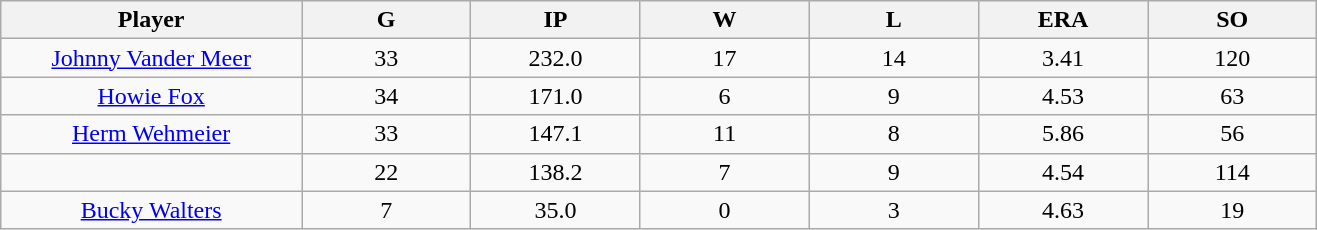<table class="wikitable sortable">
<tr>
<th bgcolor="#DDDDFF" width="16%">Player</th>
<th bgcolor="#DDDDFF" width="9%">G</th>
<th bgcolor="#DDDDFF" width="9%">IP</th>
<th bgcolor="#DDDDFF" width="9%">W</th>
<th bgcolor="#DDDDFF" width="9%">L</th>
<th bgcolor="#DDDDFF" width="9%">ERA</th>
<th bgcolor="#DDDDFF" width="9%">SO</th>
</tr>
<tr align="center">
<td><a href='#'>Johnny Vander Meer</a></td>
<td>33</td>
<td>232.0</td>
<td>17</td>
<td>14</td>
<td>3.41</td>
<td>120</td>
</tr>
<tr align=center>
<td><a href='#'>Howie Fox</a></td>
<td>34</td>
<td>171.0</td>
<td>6</td>
<td>9</td>
<td>4.53</td>
<td>63</td>
</tr>
<tr align=center>
<td><a href='#'>Herm Wehmeier</a></td>
<td>33</td>
<td>147.1</td>
<td>11</td>
<td>8</td>
<td>5.86</td>
<td>56</td>
</tr>
<tr align=center>
<td></td>
<td>22</td>
<td>138.2</td>
<td>7</td>
<td>9</td>
<td>4.54</td>
<td>114</td>
</tr>
<tr align="center">
<td><a href='#'>Bucky Walters</a></td>
<td>7</td>
<td>35.0</td>
<td>0</td>
<td>3</td>
<td>4.63</td>
<td>19</td>
</tr>
</table>
